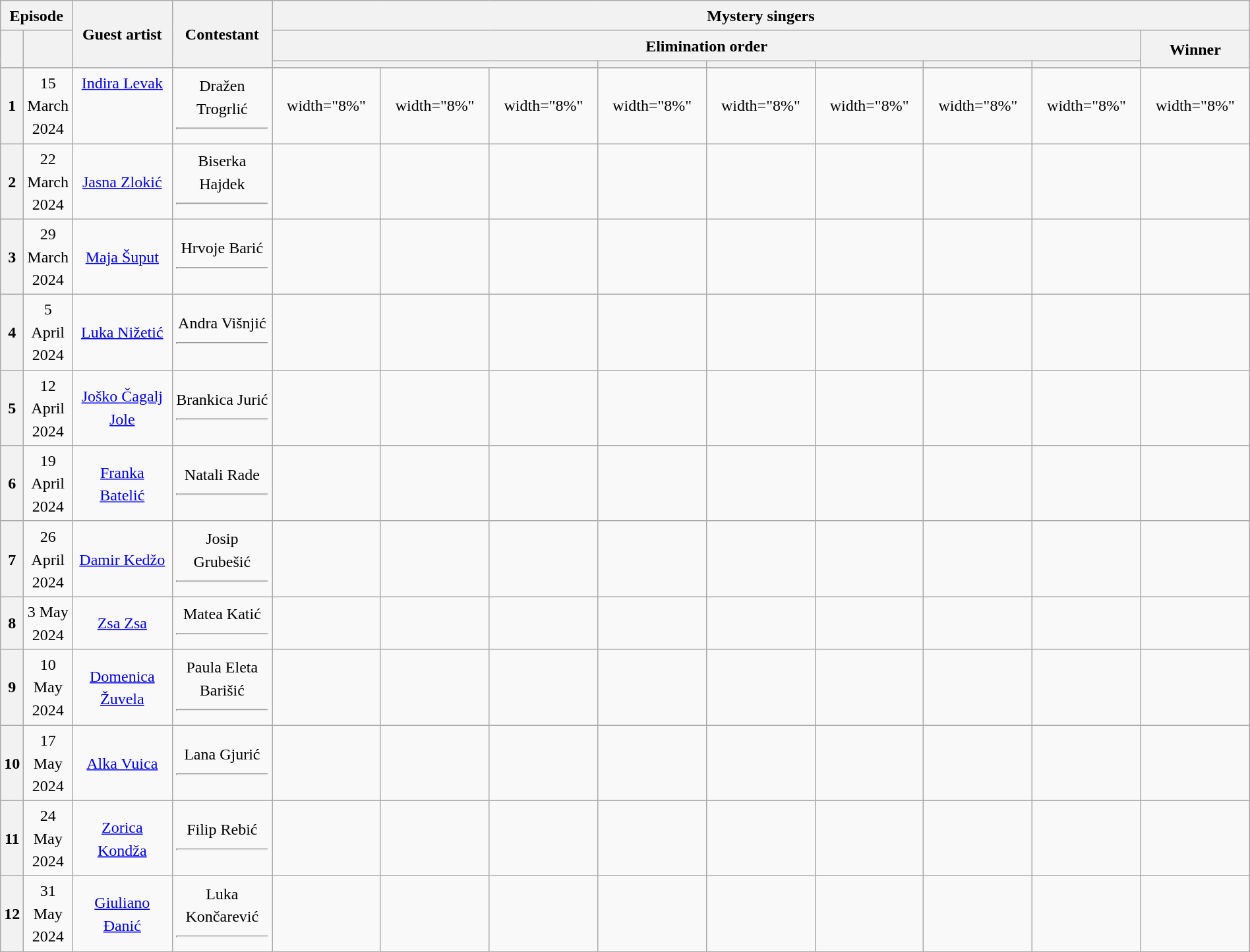<table class="wikitable plainrowheaders mw-collapsible" style="text-align:center; line-height:23px; width:100%;">
<tr>
<th colspan="2" width="1%">Episode</th>
<th rowspan="3" width="8%">Guest artist</th>
<th rowspan="3" width="8%">Contestant</th>
<th colspan="9">Mystery singers<br></th>
</tr>
<tr>
<th rowspan="2"></th>
<th rowspan="2"></th>
<th colspan="8">Elimination order</th>
<th rowspan="2">Winner</th>
</tr>
<tr>
<th colspan="3"></th>
<th></th>
<th></th>
<th></th>
<th></th>
<th></th>
</tr>
<tr>
<th>1</th>
<td>15 March 2024</td>
<td><a href='#'>Indira Levak</a><br><br><br></td>
<td>Dražen Trogrlić<hr></td>
<td>width="8%" </td>
<td>width="8%" </td>
<td>width="8%" </td>
<td>width="8%" </td>
<td>width="8%" </td>
<td>width="8%" </td>
<td>width="8%" </td>
<td>width="8%" </td>
<td>width="8%" </td>
</tr>
<tr>
<th>2</th>
<td>22 March 2024</td>
<td><a href='#'>Jasna Zlokić</a><br></td>
<td>Biserka Hajdek<hr></td>
<td></td>
<td></td>
<td></td>
<td></td>
<td></td>
<td></td>
<td></td>
<td></td>
<td></td>
</tr>
<tr>
<th>3</th>
<td>29 March 2024</td>
<td><a href='#'>Maja Šuput</a><br></td>
<td>Hrvoje Barić<hr></td>
<td></td>
<td></td>
<td></td>
<td></td>
<td></td>
<td></td>
<td></td>
<td></td>
<td></td>
</tr>
<tr>
<th>4</th>
<td>5 April 2024</td>
<td><a href='#'>Luka Nižetić</a><br></td>
<td>Andra Višnjić<hr></td>
<td></td>
<td></td>
<td></td>
<td></td>
<td></td>
<td></td>
<td></td>
<td></td>
<td></td>
</tr>
<tr>
<th>5</th>
<td>12 April 2024</td>
<td><a href='#'>Joško Čagalj Jole</a><br></td>
<td>Brankica Jurić<hr></td>
<td></td>
<td></td>
<td></td>
<td></td>
<td></td>
<td></td>
<td></td>
<td></td>
<td></td>
</tr>
<tr>
<th>6</th>
<td>19 April 2024</td>
<td><a href='#'>Franka Batelić</a><br></td>
<td>Natali Rade<hr></td>
<td></td>
<td></td>
<td></td>
<td></td>
<td></td>
<td></td>
<td></td>
<td></td>
<td></td>
</tr>
<tr>
<th>7</th>
<td>26 April 2024</td>
<td><a href='#'>Damir Kedžo</a><br></td>
<td>Josip Grubešić<hr></td>
<td></td>
<td></td>
<td></td>
<td></td>
<td></td>
<td></td>
<td></td>
<td></td>
<td></td>
</tr>
<tr>
<th>8</th>
<td>3 May 2024</td>
<td><a href='#'>Zsa Zsa</a><br></td>
<td>Matea Katić<hr></td>
<td></td>
<td></td>
<td></td>
<td></td>
<td></td>
<td></td>
<td></td>
<td></td>
<td></td>
</tr>
<tr>
<th>9</th>
<td>10 May 2024</td>
<td><a href='#'>Domenica Žuvela</a><br></td>
<td>Paula Eleta Barišić<hr></td>
<td></td>
<td></td>
<td></td>
<td></td>
<td></td>
<td></td>
<td></td>
<td></td>
<td></td>
</tr>
<tr>
<th>10</th>
<td>17 May 2024</td>
<td><a href='#'>Alka Vuica</a><br></td>
<td>Lana Gjurić<hr></td>
<td></td>
<td></td>
<td></td>
<td></td>
<td></td>
<td></td>
<td></td>
<td></td>
<td></td>
</tr>
<tr>
<th>11</th>
<td>24 May 2024</td>
<td><a href='#'>Zorica Kondža</a><br></td>
<td>Filip Rebić<hr></td>
<td></td>
<td></td>
<td></td>
<td></td>
<td></td>
<td></td>
<td></td>
<td></td>
<td></td>
</tr>
<tr>
<th>12</th>
<td>31 May 2024</td>
<td><a href='#'>Giuliano Đanić</a><br></td>
<td>Luka Končarević<hr></td>
<td></td>
<td></td>
<td></td>
<td></td>
<td></td>
<td></td>
<td></td>
<td></td>
<td></td>
</tr>
</table>
